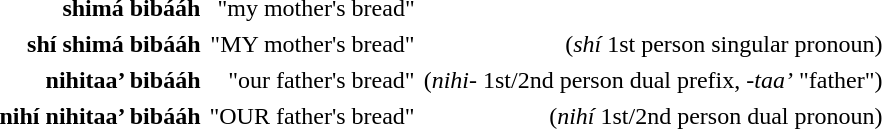<table cellspacing="4" style="text-align: right">
<tr>
<td><strong>shimá bibááh</strong></td>
<td>"my mother's bread"</td>
<td></td>
</tr>
<tr>
<td><strong>shí shimá bibááh</strong></td>
<td>"MY mother's bread"</td>
<td>(<em>shí</em> 1st person singular pronoun)</td>
</tr>
<tr>
<td><strong>nihitaa’ bibááh</strong></td>
<td>"our father's bread"</td>
<td>(<em>nihi-</em> 1st/2nd person dual prefix, <em>-taa’</em> "father")</td>
</tr>
<tr>
<td><strong>nihí nihitaa’ bibááh</strong></td>
<td>"OUR father's bread"</td>
<td>(<em>nihí</em> 1st/2nd person dual pronoun)</td>
</tr>
</table>
